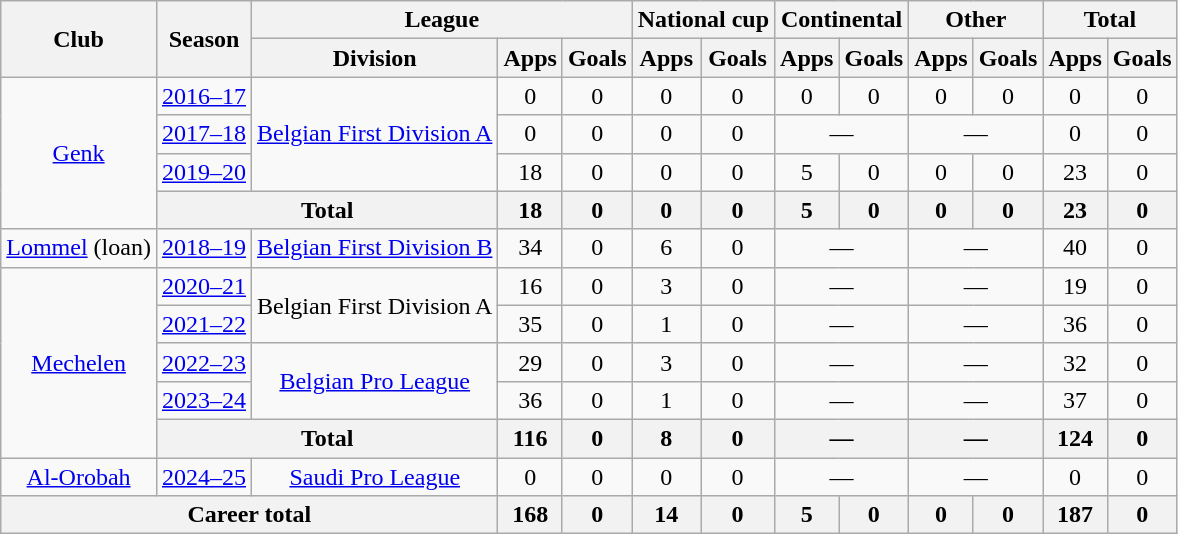<table class="wikitable" style="text-align:center">
<tr>
<th rowspan="2">Club</th>
<th rowspan="2">Season</th>
<th colspan="3">League</th>
<th colspan="2">National cup</th>
<th colspan="2">Continental</th>
<th colspan="2">Other</th>
<th colspan="2">Total</th>
</tr>
<tr>
<th>Division</th>
<th>Apps</th>
<th>Goals</th>
<th>Apps</th>
<th>Goals</th>
<th>Apps</th>
<th>Goals</th>
<th>Apps</th>
<th>Goals</th>
<th>Apps</th>
<th>Goals</th>
</tr>
<tr>
<td rowspan="4"><a href='#'>Genk</a></td>
<td><a href='#'>2016–17</a></td>
<td rowspan="3"><a href='#'>Belgian First Division A</a></td>
<td>0</td>
<td>0</td>
<td>0</td>
<td>0</td>
<td>0</td>
<td>0</td>
<td>0</td>
<td>0</td>
<td>0</td>
<td>0</td>
</tr>
<tr>
<td><a href='#'>2017–18</a></td>
<td>0</td>
<td>0</td>
<td>0</td>
<td>0</td>
<td colspan="2">—</td>
<td colspan="2">—</td>
<td>0</td>
<td>0</td>
</tr>
<tr>
<td><a href='#'>2019–20</a></td>
<td>18</td>
<td>0</td>
<td>0</td>
<td>0</td>
<td>5</td>
<td>0</td>
<td>0</td>
<td>0</td>
<td>23</td>
<td>0</td>
</tr>
<tr>
<th colspan=2>Total</th>
<th>18</th>
<th>0</th>
<th>0</th>
<th>0</th>
<th>5</th>
<th>0</th>
<th>0</th>
<th>0</th>
<th>23</th>
<th>0</th>
</tr>
<tr>
<td><a href='#'>Lommel</a> (loan)</td>
<td><a href='#'>2018–19</a></td>
<td><a href='#'>Belgian First Division B</a></td>
<td>34</td>
<td>0</td>
<td>6</td>
<td>0</td>
<td colspan="2">—</td>
<td colspan="2">—</td>
<td>40</td>
<td>0</td>
</tr>
<tr>
<td rowspan="5"><a href='#'>Mechelen</a></td>
<td><a href='#'>2020–21</a></td>
<td rowspan="2">Belgian First Division A</td>
<td>16</td>
<td>0</td>
<td>3</td>
<td>0</td>
<td colspan="2">—</td>
<td colspan="2">—</td>
<td>19</td>
<td>0</td>
</tr>
<tr>
<td><a href='#'>2021–22</a></td>
<td>35</td>
<td>0</td>
<td>1</td>
<td>0</td>
<td colspan="2">—</td>
<td colspan="2">—</td>
<td>36</td>
<td>0</td>
</tr>
<tr>
<td><a href='#'>2022–23</a></td>
<td rowspan="2"><a href='#'>Belgian Pro League</a></td>
<td>29</td>
<td>0</td>
<td>3</td>
<td>0</td>
<td colspan="2">—</td>
<td colspan="2">—</td>
<td>32</td>
<td>0</td>
</tr>
<tr>
<td><a href='#'>2023–24</a></td>
<td>36</td>
<td>0</td>
<td>1</td>
<td>0</td>
<td colspan="2">—</td>
<td colspan="2">—</td>
<td>37</td>
<td>0</td>
</tr>
<tr>
<th colspan=2>Total</th>
<th>116</th>
<th>0</th>
<th>8</th>
<th>0</th>
<th colspan="2">—</th>
<th colspan="2">—</th>
<th>124</th>
<th>0</th>
</tr>
<tr>
<td><a href='#'>Al-Orobah</a></td>
<td><a href='#'>2024–25</a></td>
<td><a href='#'>Saudi Pro League</a></td>
<td>0</td>
<td>0</td>
<td>0</td>
<td>0</td>
<td colspan="2">—</td>
<td colspan="2">—</td>
<td>0</td>
<td>0</td>
</tr>
<tr>
<th colspan="3">Career total</th>
<th>168</th>
<th>0</th>
<th>14</th>
<th>0</th>
<th>5</th>
<th>0</th>
<th>0</th>
<th>0</th>
<th>187</th>
<th>0</th>
</tr>
</table>
